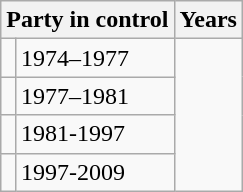<table class="wikitable">
<tr>
<th colspan="2">Party in control</th>
<th>Years</th>
</tr>
<tr>
<td></td>
<td>1974–1977</td>
</tr>
<tr>
<td></td>
<td>1977–1981</td>
</tr>
<tr>
<td></td>
<td>1981-1997</td>
</tr>
<tr>
<td></td>
<td>1997-2009</td>
</tr>
</table>
